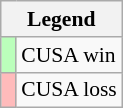<table class="wikitable" style="font-size:90%">
<tr>
<th colspan="2">Legend</th>
</tr>
<tr>
<td style="background:#bfb;"> </td>
<td>CUSA win</td>
</tr>
<tr>
<td style="background:#fbb;"> </td>
<td>CUSA loss</td>
</tr>
</table>
